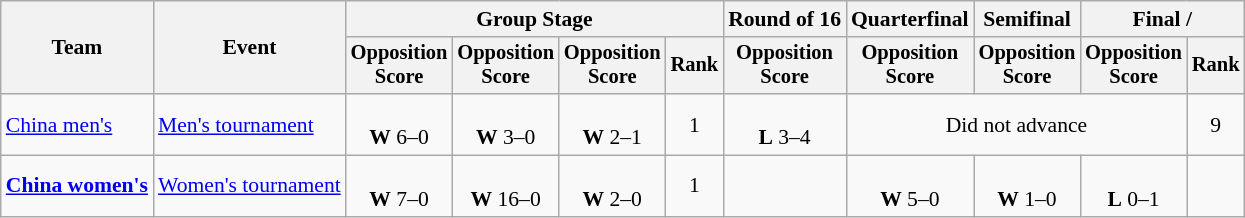<table class=wikitable style=font-size:90%;text-align:center>
<tr>
<th rowspan=2>Team</th>
<th rowspan=2>Event</th>
<th colspan=4>Group Stage</th>
<th>Round of 16</th>
<th>Quarterfinal</th>
<th>Semifinal</th>
<th colspan=2>Final / </th>
</tr>
<tr style=font-size:95%>
<th>Opposition<br>Score</th>
<th>Opposition<br>Score</th>
<th>Opposition<br>Score</th>
<th>Rank</th>
<th>Opposition<br>Score</th>
<th>Opposition<br>Score</th>
<th>Opposition<br>Score</th>
<th>Opposition<br>Score</th>
<th>Rank</th>
</tr>
<tr>
<td align=left><a href='#'>China men's</a></td>
<td align=left><a href='#'>Men's tournament</a></td>
<td><br><strong>W</strong> 6–0</td>
<td><br><strong>W</strong> 3–0</td>
<td><br><strong>W</strong> 2–1</td>
<td>1 <strong></strong></td>
<td><br><strong>L</strong> 3–4</td>
<td colspan=3 align=center>Did not advance</td>
<td>9</td>
</tr>
<tr>
<td align=left><strong><a href='#'>China women's</a></strong></td>
<td align=left><a href='#'>Women's tournament</a></td>
<td><br><strong>W</strong> 7–0</td>
<td><br><strong>W</strong> 16–0</td>
<td><br><strong>W</strong> 2–0</td>
<td>1 <strong></strong></td>
<td></td>
<td><br><strong>W</strong> 5–0</td>
<td><br><strong>W</strong> 1–0</td>
<td><br><strong>L</strong> 0–1</td>
<td></td>
</tr>
</table>
